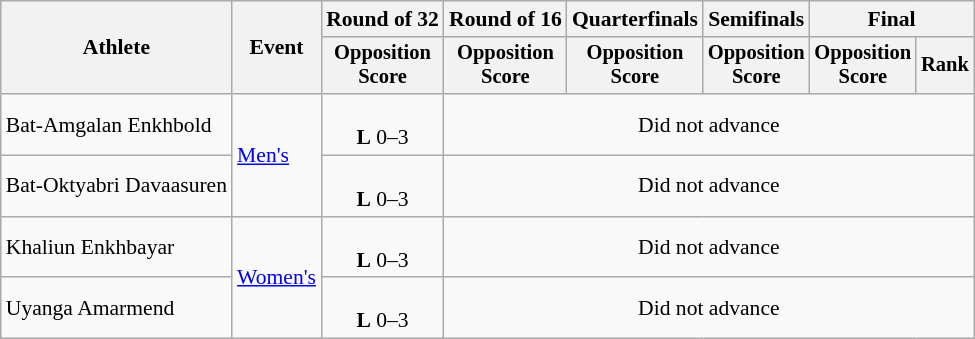<table class=wikitable style="font-size:90%; text-align:center;">
<tr>
<th rowspan="2">Athlete</th>
<th rowspan="2">Event</th>
<th>Round of 32</th>
<th>Round of 16</th>
<th>Quarterfinals</th>
<th>Semifinals</th>
<th colspan=2>Final</th>
</tr>
<tr style="font-size:95%">
<th>Opposition<br>Score</th>
<th>Opposition<br>Score</th>
<th>Opposition<br>Score</th>
<th>Opposition<br>Score</th>
<th>Opposition<br>Score</th>
<th>Rank</th>
</tr>
<tr>
<td align=left>Bat-Amgalan Enkhbold</td>
<td align=left rowspan=2><a href='#'>Men's</a></td>
<td><br><strong>L</strong> 0–3</td>
<td colspan=5>Did not advance</td>
</tr>
<tr>
<td align=left>Bat-Oktyabri Davaasuren</td>
<td><br><strong>L</strong> 0–3</td>
<td colspan=5>Did not advance</td>
</tr>
<tr>
<td align=left>Khaliun Enkhbayar</td>
<td align=left rowspan=2><a href='#'>Women's</a></td>
<td><br><strong>L</strong> 0–3</td>
<td colspan=5>Did not advance</td>
</tr>
<tr>
<td align=left>Uyanga Amarmend</td>
<td><br><strong>L</strong> 0–3</td>
<td colspan=5>Did not advance</td>
</tr>
</table>
